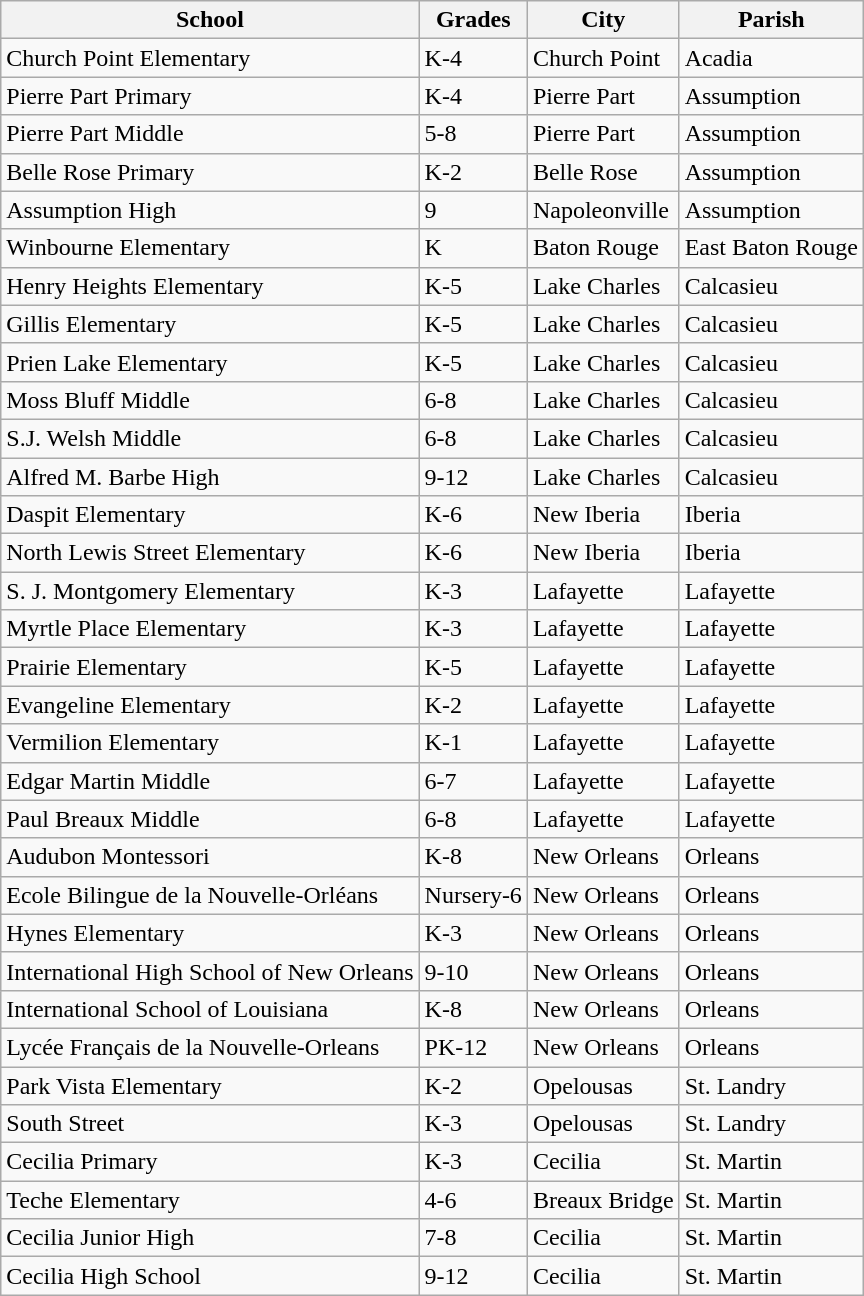<table class="wikitable sortable">
<tr>
<th scope="col">School</th>
<th scope="col">Grades</th>
<th scope="col">City</th>
<th scope="col">Parish</th>
</tr>
<tr>
<td>Church Point Elementary</td>
<td>K-4</td>
<td>Church Point</td>
<td>Acadia</td>
</tr>
<tr>
<td>Pierre Part Primary</td>
<td>K-4</td>
<td>Pierre Part</td>
<td>Assumption</td>
</tr>
<tr>
<td>Pierre Part Middle</td>
<td>5-8</td>
<td>Pierre Part</td>
<td>Assumption</td>
</tr>
<tr>
<td>Belle Rose Primary</td>
<td>K-2</td>
<td>Belle Rose</td>
<td>Assumption</td>
</tr>
<tr>
<td>Assumption High</td>
<td>9</td>
<td>Napoleonville</td>
<td>Assumption</td>
</tr>
<tr>
<td>Winbourne Elementary</td>
<td>K</td>
<td>Baton Rouge</td>
<td>East Baton Rouge</td>
</tr>
<tr>
<td>Henry Heights Elementary</td>
<td>K-5</td>
<td>Lake Charles</td>
<td>Calcasieu</td>
</tr>
<tr>
<td>Gillis Elementary</td>
<td>K-5</td>
<td>Lake Charles</td>
<td>Calcasieu</td>
</tr>
<tr>
<td>Prien Lake Elementary</td>
<td>K-5</td>
<td>Lake Charles</td>
<td>Calcasieu</td>
</tr>
<tr>
<td>Moss Bluff Middle</td>
<td>6-8</td>
<td>Lake Charles</td>
<td>Calcasieu</td>
</tr>
<tr>
<td>S.J. Welsh Middle</td>
<td>6-8</td>
<td>Lake Charles</td>
<td>Calcasieu</td>
</tr>
<tr>
<td>Alfred M. Barbe High</td>
<td>9-12</td>
<td>Lake Charles</td>
<td>Calcasieu</td>
</tr>
<tr>
<td>Daspit Elementary</td>
<td>K-6</td>
<td>New Iberia</td>
<td>Iberia</td>
</tr>
<tr>
<td>North Lewis Street Elementary</td>
<td>K-6</td>
<td>New Iberia</td>
<td>Iberia</td>
</tr>
<tr>
<td>S. J. Montgomery Elementary</td>
<td>K-3</td>
<td>Lafayette</td>
<td>Lafayette</td>
</tr>
<tr>
<td>Myrtle Place Elementary</td>
<td>K-3</td>
<td>Lafayette</td>
<td>Lafayette</td>
</tr>
<tr>
<td>Prairie Elementary</td>
<td>K-5</td>
<td>Lafayette</td>
<td>Lafayette</td>
</tr>
<tr>
<td>Evangeline Elementary</td>
<td>K-2</td>
<td>Lafayette</td>
<td>Lafayette</td>
</tr>
<tr>
<td>Vermilion Elementary</td>
<td>K-1</td>
<td>Lafayette</td>
<td>Lafayette</td>
</tr>
<tr>
<td>Edgar Martin Middle</td>
<td>6-7</td>
<td>Lafayette</td>
<td>Lafayette</td>
</tr>
<tr>
<td>Paul Breaux Middle</td>
<td>6-8</td>
<td>Lafayette</td>
<td>Lafayette</td>
</tr>
<tr>
<td>Audubon Montessori</td>
<td>K-8</td>
<td>New Orleans</td>
<td>Orleans</td>
</tr>
<tr>
<td>Ecole Bilingue de la Nouvelle-Orléans</td>
<td>Nursery-6</td>
<td>New Orleans</td>
<td>Orleans</td>
</tr>
<tr>
<td>Hynes Elementary</td>
<td>K-3</td>
<td>New Orleans</td>
<td>Orleans</td>
</tr>
<tr>
<td>International High School of New Orleans</td>
<td>9-10</td>
<td>New Orleans</td>
<td>Orleans</td>
</tr>
<tr>
<td>International School of Louisiana</td>
<td>K-8</td>
<td>New Orleans</td>
<td>Orleans</td>
</tr>
<tr>
<td>Lycée Français de la Nouvelle-Orleans</td>
<td>PK-12</td>
<td>New Orleans</td>
<td>Orleans</td>
</tr>
<tr>
<td>Park Vista Elementary</td>
<td>K-2</td>
<td>Opelousas</td>
<td>St. Landry</td>
</tr>
<tr>
<td>South Street</td>
<td>K-3</td>
<td>Opelousas</td>
<td>St. Landry</td>
</tr>
<tr>
<td>Cecilia Primary</td>
<td>K-3</td>
<td>Cecilia</td>
<td>St. Martin</td>
</tr>
<tr>
<td>Teche Elementary</td>
<td>4-6</td>
<td>Breaux Bridge</td>
<td>St. Martin</td>
</tr>
<tr>
<td>Cecilia Junior High</td>
<td>7-8</td>
<td>Cecilia</td>
<td>St. Martin</td>
</tr>
<tr>
<td>Cecilia High School</td>
<td>9-12</td>
<td>Cecilia</td>
<td>St. Martin</td>
</tr>
</table>
